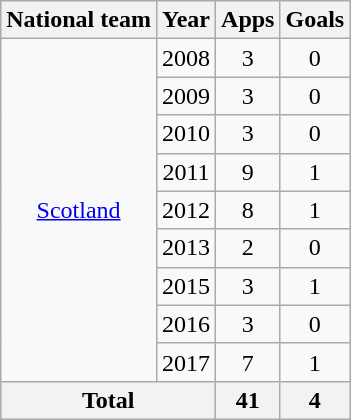<table class="wikitable" style="text-align:center">
<tr>
<th>National team</th>
<th>Year</th>
<th>Apps</th>
<th>Goals</th>
</tr>
<tr>
<td rowspan="9"><a href='#'>Scotland</a></td>
<td>2008</td>
<td>3</td>
<td>0</td>
</tr>
<tr>
<td>2009</td>
<td>3</td>
<td>0</td>
</tr>
<tr>
<td>2010</td>
<td>3</td>
<td>0</td>
</tr>
<tr>
<td>2011</td>
<td>9</td>
<td>1</td>
</tr>
<tr>
<td>2012</td>
<td>8</td>
<td>1</td>
</tr>
<tr>
<td>2013</td>
<td>2</td>
<td>0</td>
</tr>
<tr>
<td>2015</td>
<td>3</td>
<td>1</td>
</tr>
<tr>
<td>2016</td>
<td>3</td>
<td>0</td>
</tr>
<tr>
<td>2017</td>
<td>7</td>
<td>1</td>
</tr>
<tr>
<th colspan="2">Total</th>
<th>41</th>
<th>4</th>
</tr>
</table>
